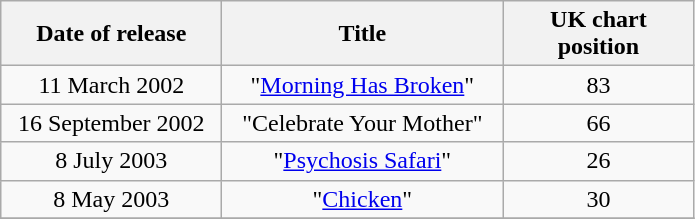<table class="wikitable" style="text-align:center">
<tr>
<th width=140>Date of release</th>
<th width=180>Title</th>
<th width=120>UK chart position</th>
</tr>
<tr>
<td>11 March 2002</td>
<td>"<a href='#'>Morning Has Broken</a>"</td>
<td>83</td>
</tr>
<tr>
<td>16 September 2002</td>
<td>"Celebrate Your Mother"</td>
<td>66</td>
</tr>
<tr>
<td>8 July 2003</td>
<td>"<a href='#'>Psychosis Safari</a>"</td>
<td>26</td>
</tr>
<tr>
<td>8 May 2003</td>
<td>"<a href='#'>Chicken</a>"</td>
<td>30</td>
</tr>
<tr>
</tr>
</table>
